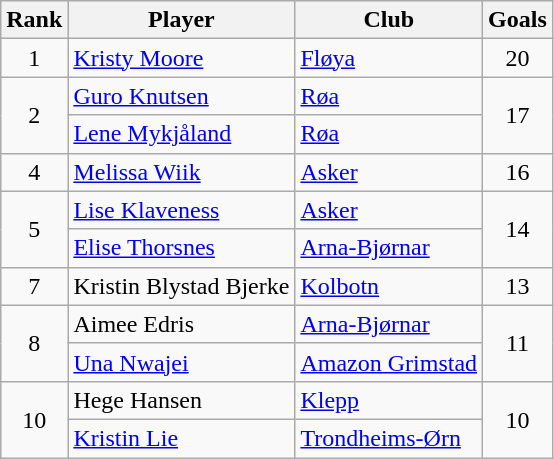<table class="wikitable" style="text-align:center">
<tr>
<th>Rank</th>
<th>Player</th>
<th>Club</th>
<th>Goals</th>
</tr>
<tr>
<td>1</td>
<td align="left"> <a href='#'>Kristy Moore</a></td>
<td align="left"><a href='#'>Fløya</a></td>
<td>20</td>
</tr>
<tr>
<td rowspan="2">2</td>
<td align="left"> <a href='#'>Guro Knutsen</a></td>
<td align="left"><a href='#'>Røa</a></td>
<td rowspan="2">17</td>
</tr>
<tr>
<td align="left"> <a href='#'>Lene Mykjåland</a></td>
<td align="left"><a href='#'>Røa</a></td>
</tr>
<tr>
<td>4</td>
<td align="left"> <a href='#'>Melissa Wiik</a></td>
<td align="left"><a href='#'>Asker</a></td>
<td>16</td>
</tr>
<tr>
<td rowspan="2">5</td>
<td align="left"> <a href='#'>Lise Klaveness</a></td>
<td align="left"><a href='#'>Asker</a></td>
<td rowspan="2">14</td>
</tr>
<tr>
<td align="left"> <a href='#'>Elise Thorsnes</a></td>
<td align="left"><a href='#'>Arna-Bjørnar</a></td>
</tr>
<tr>
<td>7</td>
<td align="left"> Kristin Blystad Bjerke</td>
<td align="left"><a href='#'>Kolbotn</a></td>
<td>13</td>
</tr>
<tr>
<td rowspan="2">8</td>
<td align="left"> Aimee Edris</td>
<td align="left"><a href='#'>Arna-Bjørnar</a></td>
<td rowspan="2">11</td>
</tr>
<tr>
<td align="left"> <a href='#'>Una Nwajei</a></td>
<td align="left"><a href='#'>Amazon Grimstad</a></td>
</tr>
<tr>
<td rowspan="2">10</td>
<td align="left"> Hege Hansen</td>
<td align="left"><a href='#'>Klepp</a></td>
<td rowspan="2">10</td>
</tr>
<tr>
<td align="left"> <a href='#'>Kristin Lie</a></td>
<td align="left"><a href='#'>Trondheims-Ørn</a></td>
</tr>
</table>
